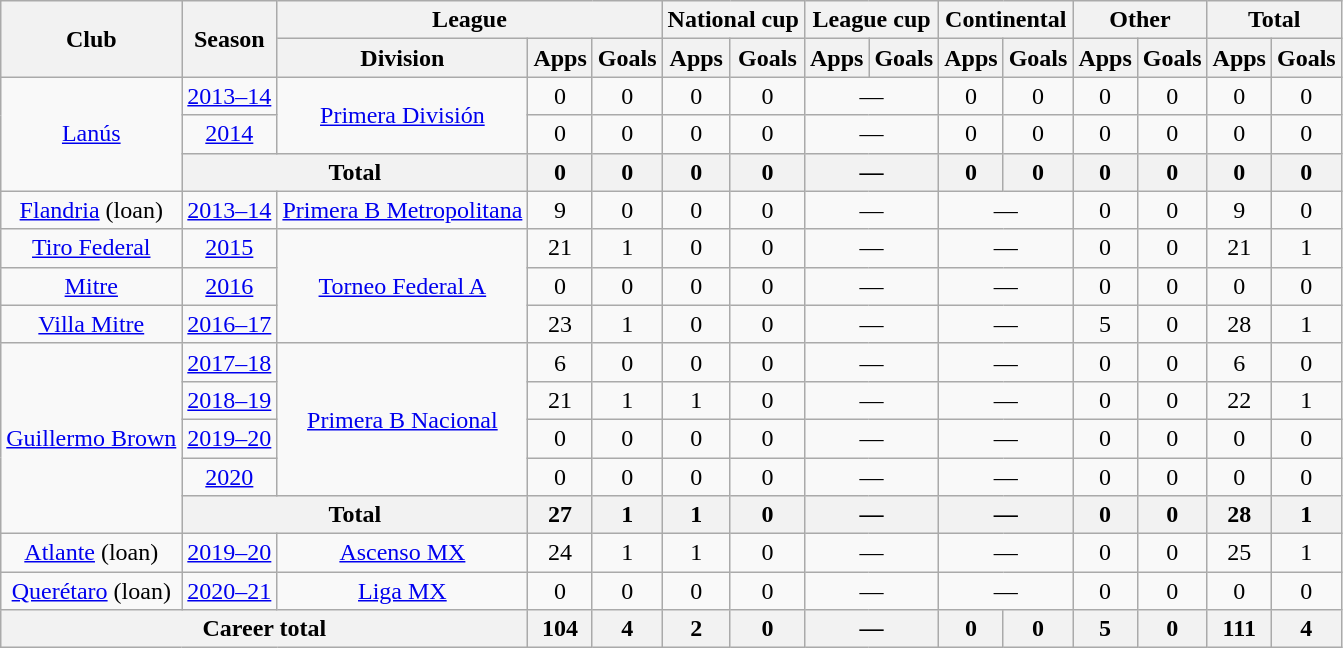<table class="wikitable" style="text-align:center">
<tr>
<th rowspan="2">Club</th>
<th rowspan="2">Season</th>
<th colspan="3">League</th>
<th colspan="2">National cup</th>
<th colspan="2">League cup</th>
<th colspan="2">Continental</th>
<th colspan="2">Other</th>
<th colspan="2">Total</th>
</tr>
<tr>
<th>Division</th>
<th>Apps</th>
<th>Goals</th>
<th>Apps</th>
<th>Goals</th>
<th>Apps</th>
<th>Goals</th>
<th>Apps</th>
<th>Goals</th>
<th>Apps</th>
<th>Goals</th>
<th>Apps</th>
<th>Goals</th>
</tr>
<tr>
<td rowspan="3"><a href='#'>Lanús</a></td>
<td><a href='#'>2013–14</a></td>
<td rowspan="2"><a href='#'>Primera División</a></td>
<td>0</td>
<td>0</td>
<td>0</td>
<td>0</td>
<td colspan="2">—</td>
<td>0</td>
<td>0</td>
<td>0</td>
<td>0</td>
<td>0</td>
<td>0</td>
</tr>
<tr>
<td><a href='#'>2014</a></td>
<td>0</td>
<td>0</td>
<td>0</td>
<td>0</td>
<td colspan="2">—</td>
<td>0</td>
<td>0</td>
<td>0</td>
<td>0</td>
<td>0</td>
<td>0</td>
</tr>
<tr>
<th colspan="2">Total</th>
<th>0</th>
<th>0</th>
<th>0</th>
<th>0</th>
<th colspan="2">—</th>
<th>0</th>
<th>0</th>
<th>0</th>
<th>0</th>
<th>0</th>
<th>0</th>
</tr>
<tr>
<td rowspan="1"><a href='#'>Flandria</a> (loan)</td>
<td><a href='#'>2013–14</a></td>
<td rowspan="1"><a href='#'>Primera B Metropolitana</a></td>
<td>9</td>
<td>0</td>
<td>0</td>
<td>0</td>
<td colspan="2">—</td>
<td colspan="2">—</td>
<td>0</td>
<td>0</td>
<td>9</td>
<td>0</td>
</tr>
<tr>
<td rowspan="1"><a href='#'>Tiro Federal</a></td>
<td><a href='#'>2015</a></td>
<td rowspan="3"><a href='#'>Torneo Federal A</a></td>
<td>21</td>
<td>1</td>
<td>0</td>
<td>0</td>
<td colspan="2">—</td>
<td colspan="2">—</td>
<td>0</td>
<td>0</td>
<td>21</td>
<td>1</td>
</tr>
<tr>
<td rowspan="1"><a href='#'>Mitre</a></td>
<td><a href='#'>2016</a></td>
<td>0</td>
<td>0</td>
<td>0</td>
<td>0</td>
<td colspan="2">—</td>
<td colspan="2">—</td>
<td>0</td>
<td>0</td>
<td>0</td>
<td>0</td>
</tr>
<tr>
<td rowspan="1"><a href='#'>Villa Mitre</a></td>
<td><a href='#'>2016–17</a></td>
<td>23</td>
<td>1</td>
<td>0</td>
<td>0</td>
<td colspan="2">—</td>
<td colspan="2">—</td>
<td>5</td>
<td>0</td>
<td>28</td>
<td>1</td>
</tr>
<tr>
<td rowspan="5"><a href='#'>Guillermo Brown</a></td>
<td><a href='#'>2017–18</a></td>
<td rowspan="4"><a href='#'>Primera B Nacional</a></td>
<td>6</td>
<td>0</td>
<td>0</td>
<td>0</td>
<td colspan="2">—</td>
<td colspan="2">—</td>
<td>0</td>
<td>0</td>
<td>6</td>
<td>0</td>
</tr>
<tr>
<td><a href='#'>2018–19</a></td>
<td>21</td>
<td>1</td>
<td>1</td>
<td>0</td>
<td colspan="2">—</td>
<td colspan="2">—</td>
<td>0</td>
<td>0</td>
<td>22</td>
<td>1</td>
</tr>
<tr>
<td><a href='#'>2019–20</a></td>
<td>0</td>
<td>0</td>
<td>0</td>
<td>0</td>
<td colspan="2">—</td>
<td colspan="2">—</td>
<td>0</td>
<td>0</td>
<td>0</td>
<td>0</td>
</tr>
<tr>
<td><a href='#'>2020</a></td>
<td>0</td>
<td>0</td>
<td>0</td>
<td>0</td>
<td colspan="2">—</td>
<td colspan="2">—</td>
<td>0</td>
<td>0</td>
<td>0</td>
<td>0</td>
</tr>
<tr>
<th colspan="2">Total</th>
<th>27</th>
<th>1</th>
<th>1</th>
<th>0</th>
<th colspan="2">—</th>
<th colspan="2">—</th>
<th>0</th>
<th>0</th>
<th>28</th>
<th>1</th>
</tr>
<tr>
<td rowspan="1"><a href='#'>Atlante</a> (loan)</td>
<td><a href='#'>2019–20</a></td>
<td rowspan="1"><a href='#'>Ascenso MX</a></td>
<td>24</td>
<td>1</td>
<td>1</td>
<td>0</td>
<td colspan="2">—</td>
<td colspan="2">—</td>
<td>0</td>
<td>0</td>
<td>25</td>
<td>1</td>
</tr>
<tr>
<td rowspan="1"><a href='#'>Querétaro</a> (loan)</td>
<td><a href='#'>2020–21</a></td>
<td rowspan="1"><a href='#'>Liga MX</a></td>
<td>0</td>
<td>0</td>
<td>0</td>
<td>0</td>
<td colspan="2">—</td>
<td colspan="2">—</td>
<td>0</td>
<td>0</td>
<td>0</td>
<td>0</td>
</tr>
<tr>
<th colspan="3">Career total</th>
<th>104</th>
<th>4</th>
<th>2</th>
<th>0</th>
<th colspan="2">—</th>
<th>0</th>
<th>0</th>
<th>5</th>
<th>0</th>
<th>111</th>
<th>4</th>
</tr>
</table>
